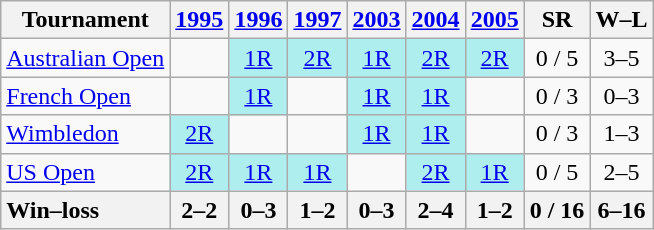<table class=wikitable style=text-align:center;>
<tr>
<th>Tournament</th>
<th><a href='#'>1995</a></th>
<th><a href='#'>1996</a></th>
<th><a href='#'>1997</a></th>
<th><a href='#'>2003</a></th>
<th><a href='#'>2004</a></th>
<th><a href='#'>2005</a></th>
<th>SR</th>
<th>W–L</th>
</tr>
<tr>
<td align=left><a href='#'>Australian Open</a></td>
<td></td>
<td bgcolor=afeeee><a href='#'>1R</a></td>
<td bgcolor=afeeee><a href='#'>2R</a></td>
<td bgcolor=afeeee><a href='#'>1R</a></td>
<td bgcolor=afeeee><a href='#'>2R</a></td>
<td bgcolor=afeeee><a href='#'>2R</a></td>
<td>0 / 5</td>
<td>3–5</td>
</tr>
<tr>
<td align=left><a href='#'>French Open</a></td>
<td></td>
<td bgcolor=afeeee><a href='#'>1R</a></td>
<td></td>
<td bgcolor=afeeee><a href='#'>1R</a></td>
<td bgcolor=afeeee><a href='#'>1R</a></td>
<td></td>
<td>0 / 3</td>
<td>0–3</td>
</tr>
<tr>
<td align=left><a href='#'>Wimbledon</a></td>
<td bgcolor=afeeee><a href='#'>2R</a></td>
<td></td>
<td></td>
<td bgcolor=afeeee><a href='#'>1R</a></td>
<td bgcolor=afeeee><a href='#'>1R</a></td>
<td></td>
<td>0 / 3</td>
<td>1–3</td>
</tr>
<tr>
<td align=left><a href='#'>US Open</a></td>
<td bgcolor=afeeee><a href='#'>2R</a></td>
<td bgcolor=afeeee><a href='#'>1R</a></td>
<td bgcolor=afeeee><a href='#'>1R</a></td>
<td></td>
<td bgcolor=afeeee><a href='#'>2R</a></td>
<td bgcolor=afeeee><a href='#'>1R</a></td>
<td>0 / 5</td>
<td>2–5</td>
</tr>
<tr>
<th style=text-align:left>Win–loss</th>
<th>2–2</th>
<th>0–3</th>
<th>1–2</th>
<th>0–3</th>
<th>2–4</th>
<th>1–2</th>
<th>0 / 16</th>
<th>6–16</th>
</tr>
</table>
